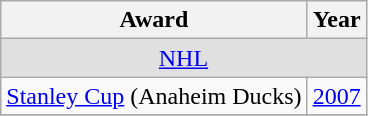<table class="wikitable">
<tr>
<th>Award</th>
<th>Year</th>
</tr>
<tr ALIGN="center" bgcolor="#e0e0e0">
<td colspan="3"><a href='#'>NHL</a></td>
</tr>
<tr>
<td><a href='#'>Stanley Cup</a> (Anaheim Ducks)</td>
<td><a href='#'>2007</a></td>
</tr>
<tr>
</tr>
</table>
